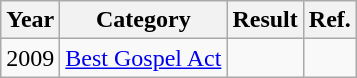<table class="wikitable">
<tr>
<th>Year</th>
<th>Category</th>
<th>Result</th>
<th>Ref.</th>
</tr>
<tr>
<td>2009</td>
<td><a href='#'>Best Gospel Act</a></td>
<td></td>
<td></td>
</tr>
</table>
